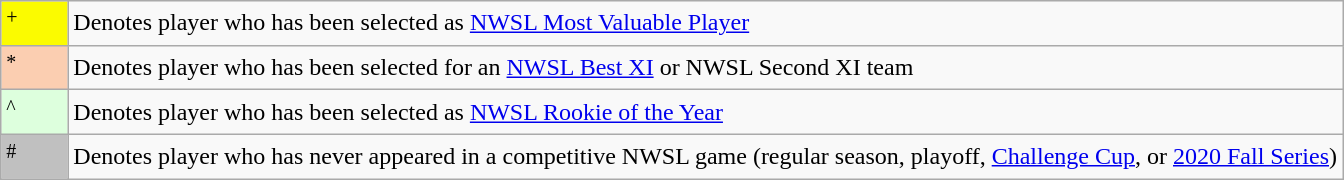<table class="wikitable">
<tr>
<td bgcolor="#FBFb00" width="5%"><sup>+</sup></td>
<td>Denotes player who has been selected as <a href='#'>NWSL Most Valuable Player</a></td>
</tr>
<tr>
<td bgcolor="#FBCEB1" width="5%"><sup>*</sup></td>
<td>Denotes player who has been selected for an <a href='#'>NWSL Best XI</a> or NWSL Second XI team</td>
</tr>
<tr>
<td bgcolor="#DDFFDD" width="5%"><sup>^</sup></td>
<td>Denotes player who has been selected as <a href='#'>NWSL Rookie of the Year</a></td>
</tr>
<tr>
<td bgcolor="#C0C0C0" width="5%"><sup>#</sup></td>
<td>Denotes player who has never appeared in a competitive NWSL game (regular season, playoff, <a href='#'>Challenge Cup</a>, or <a href='#'>2020 Fall Series</a>)</td>
</tr>
</table>
